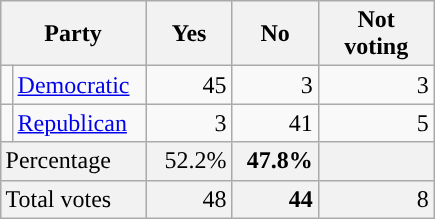<table class="wikitable" style="float:right; background: #f9f9f9; text-align: right;">
<tr>
<th colspan="2" scope="col" style="width: 90px">Party</th>
<th scope="col" style="width: 50px">Yes</th>
<th scope="col" style="width: 50px">No</th>
<th scope="col" style="width: 70px">Not voting</th>
</tr>
<tr>
<td scope="row" style="background-color:"></td>
<td scope="row" style="text-align: left;"><a href='#'>Democratic</a></td>
<td>45</td>
<td>3</td>
<td>3</td>
</tr>
<tr>
<td scope="row" style="background-color:"></td>
<td scope="row" style="text-align: left;"><a href='#'>Republican</a></td>
<td>3</td>
<td>41</td>
<td>5</td>
</tr>
<tr class="tfoot" style="background:#f2f2f2;"|>
<td scope="row" colspan="2" style="text-align:left;">Percentage</td>
<td>52.2%</td>
<td><strong>47.8%</strong></td>
<td></td>
</tr>
<tr class="tfoot" style="background:#f2f2f2;">
<td scope="row" colspan="2" style="text-align:left;">Total votes</td>
<td>48</td>
<td> <strong>44</strong></td>
<td>8</td>
</tr>
</table>
